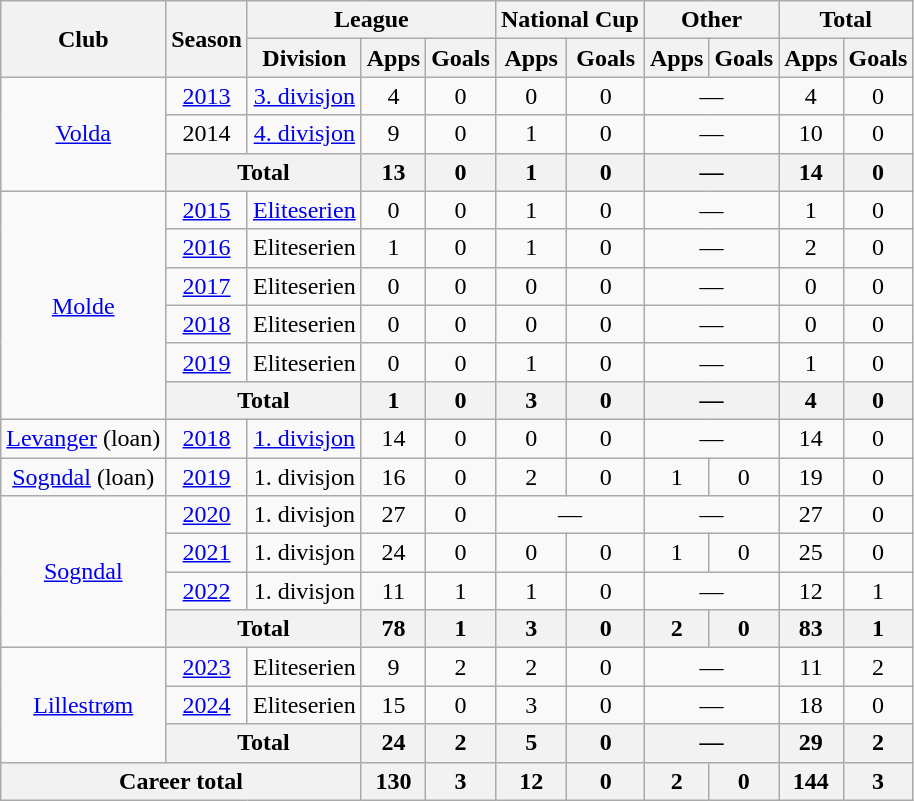<table class="wikitable" style="text-align: center;">
<tr>
<th rowspan="2">Club</th>
<th rowspan="2">Season</th>
<th colspan="3">League</th>
<th colspan="2">National Cup</th>
<th colspan="2">Other</th>
<th colspan="2">Total</th>
</tr>
<tr>
<th>Division</th>
<th>Apps</th>
<th>Goals</th>
<th>Apps</th>
<th>Goals</th>
<th>Apps</th>
<th>Goals</th>
<th>Apps</th>
<th>Goals</th>
</tr>
<tr>
<td rowspan="3"><a href='#'>Volda</a></td>
<td><a href='#'>2013</a></td>
<td><a href='#'>3. divisjon</a></td>
<td>4</td>
<td>0</td>
<td>0</td>
<td>0</td>
<td colspan="2">—</td>
<td>4</td>
<td>0</td>
</tr>
<tr>
<td>2014</td>
<td><a href='#'>4. divisjon</a></td>
<td>9</td>
<td>0</td>
<td>1</td>
<td>0</td>
<td colspan="2">—</td>
<td>10</td>
<td>0</td>
</tr>
<tr>
<th colspan="2">Total</th>
<th>13</th>
<th>0</th>
<th>1</th>
<th>0</th>
<th colspan="2">—</th>
<th>14</th>
<th>0</th>
</tr>
<tr>
<td rowspan="6"><a href='#'>Molde</a></td>
<td><a href='#'>2015</a></td>
<td><a href='#'>Eliteserien</a></td>
<td>0</td>
<td>0</td>
<td>1</td>
<td>0</td>
<td colspan="2">—</td>
<td>1</td>
<td>0</td>
</tr>
<tr>
<td><a href='#'>2016</a></td>
<td>Eliteserien</td>
<td>1</td>
<td>0</td>
<td>1</td>
<td>0</td>
<td colspan="2">—</td>
<td>2</td>
<td>0</td>
</tr>
<tr>
<td><a href='#'>2017</a></td>
<td>Eliteserien</td>
<td>0</td>
<td>0</td>
<td>0</td>
<td>0</td>
<td colspan="2">—</td>
<td>0</td>
<td>0</td>
</tr>
<tr>
<td><a href='#'>2018</a></td>
<td>Eliteserien</td>
<td>0</td>
<td>0</td>
<td>0</td>
<td>0</td>
<td colspan="2">—</td>
<td>0</td>
<td>0</td>
</tr>
<tr>
<td><a href='#'>2019</a></td>
<td>Eliteserien</td>
<td>0</td>
<td>0</td>
<td>1</td>
<td>0</td>
<td colspan="2">—</td>
<td>1</td>
<td>0</td>
</tr>
<tr>
<th colspan="2">Total</th>
<th>1</th>
<th>0</th>
<th>3</th>
<th>0</th>
<th colspan="2">—</th>
<th>4</th>
<th>0</th>
</tr>
<tr>
<td><a href='#'>Levanger</a> (loan)</td>
<td><a href='#'>2018</a></td>
<td><a href='#'>1. divisjon</a></td>
<td>14</td>
<td>0</td>
<td>0</td>
<td>0</td>
<td colspan="2">—</td>
<td>14</td>
<td>0</td>
</tr>
<tr>
<td><a href='#'>Sogndal</a> (loan)</td>
<td><a href='#'>2019</a></td>
<td>1. divisjon</td>
<td>16</td>
<td>0</td>
<td>2</td>
<td>0</td>
<td>1</td>
<td>0</td>
<td>19</td>
<td>0</td>
</tr>
<tr>
<td rowspan="4"><a href='#'>Sogndal</a></td>
<td><a href='#'>2020</a></td>
<td>1. divisjon</td>
<td>27</td>
<td>0</td>
<td colspan="2">—</td>
<td colspan="2">—</td>
<td>27</td>
<td>0</td>
</tr>
<tr>
<td><a href='#'>2021</a></td>
<td>1. divisjon</td>
<td>24</td>
<td>0</td>
<td>0</td>
<td>0</td>
<td>1</td>
<td>0</td>
<td>25</td>
<td>0</td>
</tr>
<tr>
<td><a href='#'>2022</a></td>
<td>1. divisjon</td>
<td>11</td>
<td>1</td>
<td>1</td>
<td>0</td>
<td colspan="2">—</td>
<td>12</td>
<td>1</td>
</tr>
<tr>
<th colspan="2">Total</th>
<th>78</th>
<th>1</th>
<th>3</th>
<th>0</th>
<th>2</th>
<th>0</th>
<th>83</th>
<th>1</th>
</tr>
<tr>
<td rowspan="3"><a href='#'>Lillestrøm</a></td>
<td><a href='#'>2023</a></td>
<td>Eliteserien</td>
<td>9</td>
<td>2</td>
<td>2</td>
<td>0</td>
<td colspan="2">—</td>
<td>11</td>
<td>2</td>
</tr>
<tr>
<td><a href='#'>2024</a></td>
<td>Eliteserien</td>
<td>15</td>
<td>0</td>
<td>3</td>
<td>0</td>
<td colspan="2">—</td>
<td>18</td>
<td>0</td>
</tr>
<tr>
<th colspan="2">Total</th>
<th>24</th>
<th>2</th>
<th>5</th>
<th>0</th>
<th colspan="2">—</th>
<th>29</th>
<th>2</th>
</tr>
<tr>
<th colspan="3">Career total</th>
<th>130</th>
<th>3</th>
<th>12</th>
<th>0</th>
<th>2</th>
<th>0</th>
<th>144</th>
<th>3</th>
</tr>
</table>
